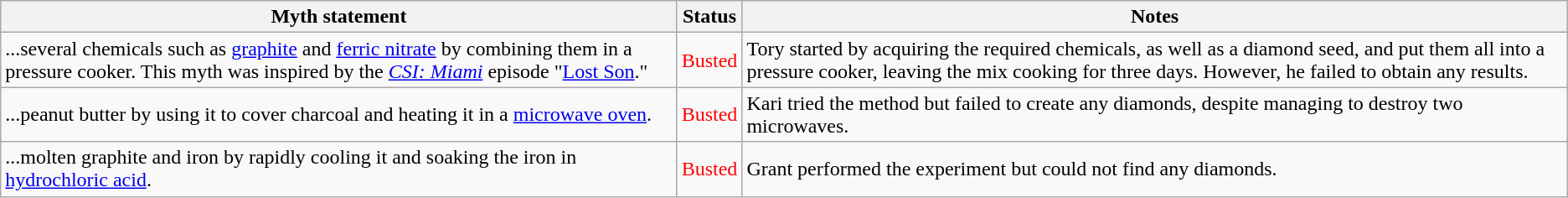<table class="wikitable plainrowheaders">
<tr>
<th>Myth statement</th>
<th>Status</th>
<th>Notes</th>
</tr>
<tr>
<td>...several chemicals such as <a href='#'>graphite</a> and <a href='#'>ferric nitrate</a> by combining them in a pressure cooker. This myth was inspired by the <em><a href='#'>CSI: Miami</a></em> episode "<a href='#'>Lost Son</a>."</td>
<td style="color:red">Busted</td>
<td>Tory started by acquiring the required chemicals, as well as a diamond seed, and put them all into a pressure cooker, leaving the mix cooking for three days. However, he failed to obtain any results.</td>
</tr>
<tr>
<td>...peanut butter by using it to cover charcoal and heating it in a <a href='#'>microwave oven</a>.</td>
<td style="color:red">Busted</td>
<td>Kari tried the method but failed to create any diamonds, despite managing to destroy two microwaves.</td>
</tr>
<tr>
<td>...molten graphite and iron by rapidly cooling it and soaking the iron in <a href='#'>hydrochloric acid</a>.</td>
<td style="color:red">Busted</td>
<td>Grant performed the experiment but could not find any diamonds.</td>
</tr>
</table>
